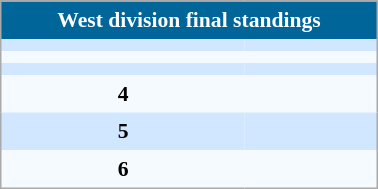<table align=center cellpadding="4" cellspacing="0" style="background: #f9f9f9; border: 1px #aaa solid; border-collapse: collapse; font-size: 90%;" width=20%>
<tr align=center bgcolor=#006699 style="color:white;">
<th width=100% colspan=2>West division final standings</th>
</tr>
<tr align=center bgcolor=#D0E7FF>
<td></td>
<td align=left></td>
</tr>
<tr align=center bgcolor=#F5FAFF>
<td></td>
<td align=left></td>
</tr>
<tr align=center bgcolor=#D0E7FF>
<td></td>
<td align=left></td>
</tr>
<tr align=center bgcolor=#F5FAFF>
<td><strong>4</strong></td>
<td align=left></td>
</tr>
<tr align=center bgcolor=#D0E7FF>
<td><strong>5</strong></td>
<td align=left></td>
</tr>
<tr align=center bgcolor=#F5FAFF>
<td><strong>6</strong></td>
<td align=left></td>
</tr>
</table>
